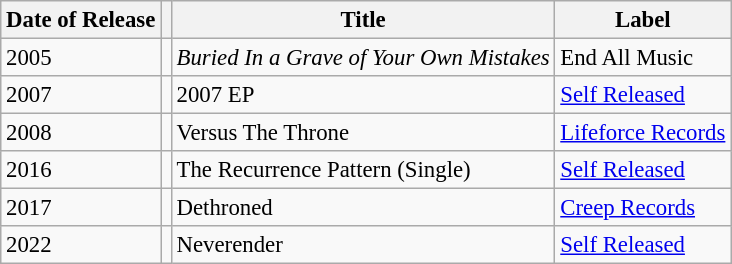<table class="wikitable" style="font-size: 95%;">
<tr>
<th>Date of Release</th>
<th></th>
<th>Title</th>
<th>Label</th>
</tr>
<tr>
<td>2005</td>
<td></td>
<td><em>Buried In a Grave of Your Own Mistakes</em></td>
<td>End All Music</td>
</tr>
<tr>
<td>2007</td>
<td></td>
<td>2007 EP</td>
<td><a href='#'>Self Released</a></td>
</tr>
<tr>
<td>2008</td>
<td></td>
<td>Versus The Throne</td>
<td><a href='#'>Lifeforce Records</a></td>
</tr>
<tr>
<td>2016</td>
<td></td>
<td>The Recurrence Pattern (Single)</td>
<td><a href='#'>Self Released</a></td>
</tr>
<tr>
<td>2017</td>
<td></td>
<td>Dethroned</td>
<td><a href='#'>Creep Records</a></td>
</tr>
<tr>
<td>2022</td>
<td></td>
<td>Neverender</td>
<td><a href='#'>Self Released</a></td>
</tr>
</table>
